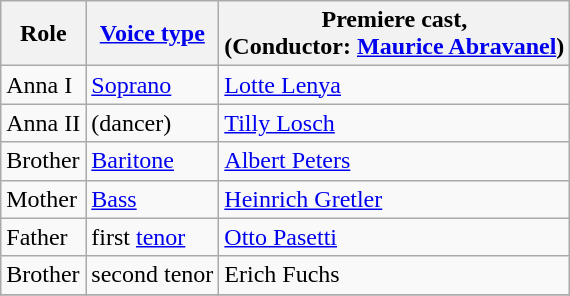<table class="wikitable">
<tr>
<th>Role</th>
<th><a href='#'>Voice type</a></th>
<th>Premiere cast, <br>(Conductor: <a href='#'>Maurice Abravanel</a>)</th>
</tr>
<tr>
<td>Anna I</td>
<td><a href='#'>Soprano</a></td>
<td><a href='#'>Lotte Lenya</a></td>
</tr>
<tr>
<td>Anna II</td>
<td> (dancer)</td>
<td><a href='#'>Tilly Losch</a></td>
</tr>
<tr>
<td>Brother</td>
<td><a href='#'>Baritone</a></td>
<td><a href='#'>Albert Peters</a></td>
</tr>
<tr>
<td>Mother</td>
<td><a href='#'>Bass</a></td>
<td><a href='#'>Heinrich Gretler</a></td>
</tr>
<tr>
<td>Father</td>
<td>first <a href='#'>tenor</a></td>
<td><a href='#'>Otto Pasetti</a></td>
</tr>
<tr>
<td>Brother</td>
<td>second tenor</td>
<td>Erich Fuchs</td>
</tr>
<tr>
</tr>
</table>
